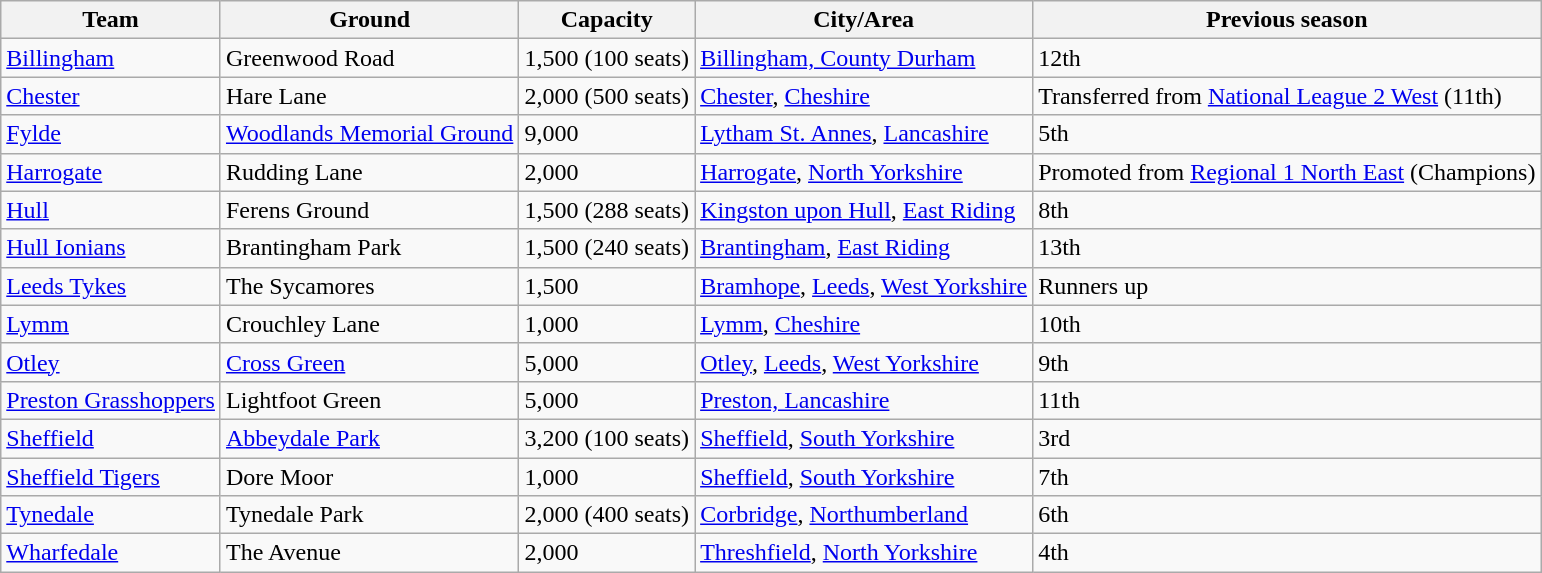<table class="wikitable sortable">
<tr>
<th>Team</th>
<th>Ground</th>
<th>Capacity</th>
<th>City/Area</th>
<th>Previous season</th>
</tr>
<tr>
<td><a href='#'>Billingham</a></td>
<td>Greenwood Road </td>
<td>1,500 (100 seats)</td>
<td><a href='#'>Billingham, County Durham</a></td>
<td>12th</td>
</tr>
<tr>
<td><a href='#'>Chester</a></td>
<td>Hare Lane </td>
<td>2,000 (500 seats)</td>
<td><a href='#'>Chester</a>, <a href='#'>Cheshire</a></td>
<td>Transferred from <a href='#'>National League 2 West</a> (11th)</td>
</tr>
<tr>
<td><a href='#'>Fylde</a></td>
<td><a href='#'>Woodlands Memorial Ground</a></td>
<td>9,000</td>
<td><a href='#'>Lytham St. Annes</a>, <a href='#'>Lancashire</a></td>
<td>5th</td>
</tr>
<tr>
<td><a href='#'>Harrogate</a></td>
<td>Rudding Lane</td>
<td>2,000</td>
<td><a href='#'>Harrogate</a>, <a href='#'>North Yorkshire</a></td>
<td>Promoted from <a href='#'>Regional 1 North East</a> (Champions)</td>
</tr>
<tr>
<td><a href='#'>Hull</a></td>
<td>Ferens Ground</td>
<td>1,500 (288 seats)</td>
<td><a href='#'>Kingston upon Hull</a>, <a href='#'>East Riding</a></td>
<td>8th</td>
</tr>
<tr>
<td><a href='#'>Hull Ionians</a></td>
<td>Brantingham Park </td>
<td>1,500 (240 seats)</td>
<td><a href='#'>Brantingham</a>, <a href='#'>East Riding</a></td>
<td>13th</td>
</tr>
<tr>
<td><a href='#'>Leeds Tykes</a></td>
<td>The Sycamores</td>
<td>1,500</td>
<td><a href='#'>Bramhope</a>, <a href='#'>Leeds</a>, <a href='#'>West Yorkshire</a></td>
<td>Runners up</td>
</tr>
<tr>
<td><a href='#'>Lymm</a></td>
<td>Crouchley Lane</td>
<td>1,000</td>
<td><a href='#'>Lymm</a>, <a href='#'>Cheshire</a></td>
<td>10th</td>
</tr>
<tr>
<td><a href='#'>Otley</a></td>
<td><a href='#'>Cross Green</a></td>
<td>5,000</td>
<td><a href='#'>Otley</a>, <a href='#'>Leeds</a>, <a href='#'>West Yorkshire</a></td>
<td>9th</td>
</tr>
<tr>
<td><a href='#'>Preston Grasshoppers</a></td>
<td>Lightfoot Green</td>
<td>5,000</td>
<td><a href='#'>Preston, Lancashire</a></td>
<td>11th</td>
</tr>
<tr>
<td><a href='#'>Sheffield</a></td>
<td><a href='#'>Abbeydale Park</a></td>
<td>3,200 (100 seats)</td>
<td><a href='#'>Sheffield</a>, <a href='#'>South Yorkshire</a></td>
<td>3rd</td>
</tr>
<tr>
<td><a href='#'>Sheffield Tigers</a></td>
<td>Dore Moor </td>
<td>1,000</td>
<td><a href='#'>Sheffield</a>, <a href='#'>South Yorkshire</a></td>
<td>7th</td>
</tr>
<tr>
<td><a href='#'>Tynedale</a></td>
<td>Tynedale Park </td>
<td>2,000 (400 seats)</td>
<td><a href='#'>Corbridge</a>, <a href='#'>Northumberland</a></td>
<td>6th</td>
</tr>
<tr>
<td><a href='#'>Wharfedale</a></td>
<td>The Avenue </td>
<td>2,000</td>
<td><a href='#'>Threshfield</a>, <a href='#'>North Yorkshire</a></td>
<td>4th</td>
</tr>
</table>
